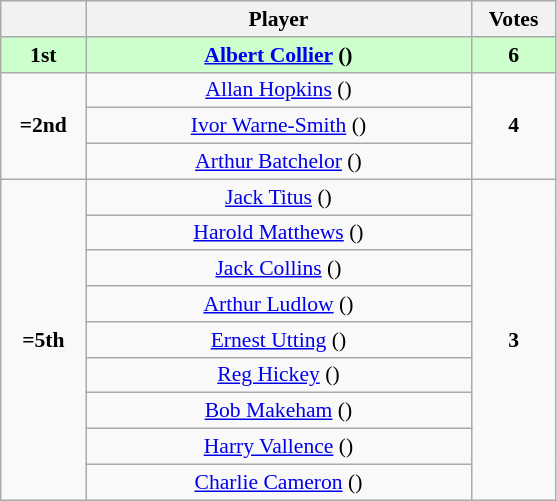<table class="wikitable" style="text-align: center; font-size: 90%;">
<tr>
<th width="50"></th>
<th width="250">Player</th>
<th width="50">Votes</th>
</tr>
<tr style="background: #CCFFCC; font-weight: bold;" |>
<td><strong>1st</strong></td>
<td><a href='#'>Albert Collier</a> ()</td>
<td><strong>6</strong></td>
</tr>
<tr>
<td rowspan=3><strong>=2nd</strong></td>
<td><a href='#'>Allan Hopkins</a> ()</td>
<td rowspan=3><strong>4</strong></td>
</tr>
<tr>
<td><a href='#'>Ivor Warne-Smith</a> ()</td>
</tr>
<tr>
<td><a href='#'>Arthur Batchelor</a> ()</td>
</tr>
<tr>
<td rowspan=9><strong>=5th</strong></td>
<td><a href='#'>Jack Titus</a> ()</td>
<td rowspan=9><strong>3</strong></td>
</tr>
<tr>
<td><a href='#'>Harold Matthews</a> ()</td>
</tr>
<tr>
<td><a href='#'>Jack Collins</a> ()</td>
</tr>
<tr>
<td><a href='#'>Arthur Ludlow</a> ()</td>
</tr>
<tr>
<td><a href='#'>Ernest Utting</a> ()</td>
</tr>
<tr>
<td><a href='#'>Reg Hickey</a> ()</td>
</tr>
<tr>
<td><a href='#'>Bob Makeham</a> ()</td>
</tr>
<tr>
<td><a href='#'>Harry Vallence</a> ()</td>
</tr>
<tr>
<td><a href='#'>Charlie Cameron</a> ()</td>
</tr>
</table>
